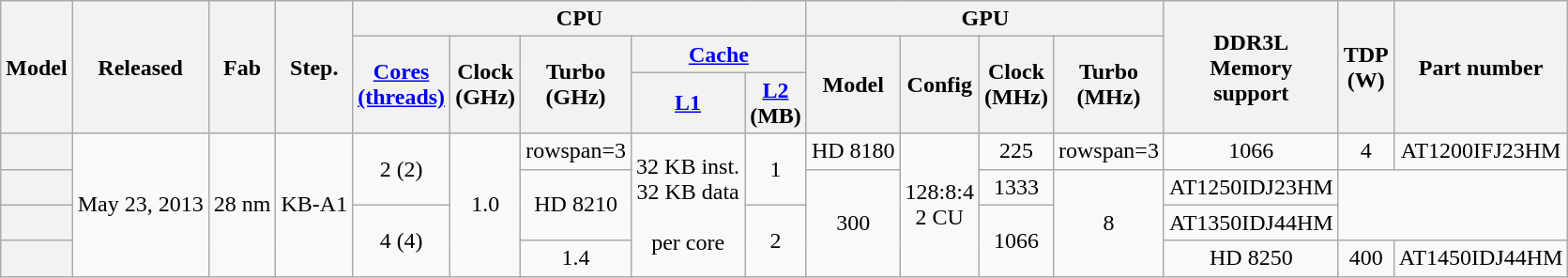<table class="wikitable sortable sort-under" style="text-align: center">
<tr>
<th rowspan=3>Model</th>
<th rowspan=3>Released</th>
<th rowspan=3>Fab</th>
<th rowspan=3>Step.</th>
<th colspan="5">CPU</th>
<th colspan=4>GPU</th>
<th rowspan=3>DDR3L<br>Memory<br>support</th>
<th rowspan=3>TDP<br>(W)</th>
<th rowspan=3>Part number</th>
</tr>
<tr>
<th rowspan=2><a href='#'>Cores</a><br><a href='#'>(threads)</a></th>
<th rowspan=2>Clock<br>(GHz)</th>
<th rowspan=2>Turbo<br>(GHz)</th>
<th colspan="2"><a href='#'>Cache</a></th>
<th rowspan=2>Model</th>
<th rowspan=2>Config</th>
<th rowspan=2>Clock<br>(MHz)</th>
<th rowspan=2>Turbo<br>(MHz)</th>
</tr>
<tr>
<th><a href='#'>L1</a></th>
<th><a href='#'>L2</a><br>(MB)</th>
</tr>
<tr>
<th></th>
<td rowspan=4>May 23, 2013</td>
<td rowspan=4>28 nm</td>
<td rowspan=4>KB-A1</td>
<td rowspan=2>2 (2)</td>
<td rowspan=4>1.0</td>
<td>rowspan=3 </td>
<td rowspan=4>32 KB inst.<br>32 KB data<br><br>per core</td>
<td rowspan=2>1</td>
<td>HD 8180</td>
<td rowspan=4>128:8:4<br>2 CU</td>
<td>225</td>
<td>rowspan=3 </td>
<td>1066</td>
<td>4</td>
<td>AT1200IFJ23HM</td>
</tr>
<tr>
<th></th>
<td rowspan=2>HD 8210</td>
<td rowspan=3>300</td>
<td>1333</td>
<td rowspan=3>8</td>
<td>AT1250IDJ23HM</td>
</tr>
<tr>
<th></th>
<td rowspan=2>4 (4)</td>
<td rowspan=2>2</td>
<td rowspan=2>1066</td>
<td>AT1350IDJ44HM</td>
</tr>
<tr>
<th></th>
<td>1.4</td>
<td>HD 8250</td>
<td>400</td>
<td>AT1450IDJ44HM</td>
</tr>
</table>
